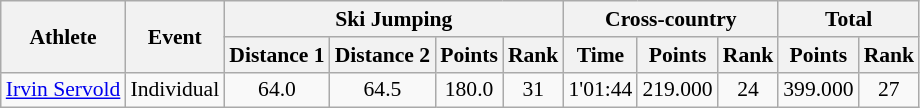<table class="wikitable" style="font-size:90%">
<tr>
<th rowspan="2">Athlete</th>
<th rowspan="2">Event</th>
<th colspan="4">Ski Jumping</th>
<th colspan="3">Cross-country</th>
<th colspan="2">Total</th>
</tr>
<tr>
<th>Distance 1</th>
<th>Distance 2</th>
<th>Points</th>
<th>Rank</th>
<th>Time</th>
<th>Points</th>
<th>Rank</th>
<th>Points</th>
<th>Rank</th>
</tr>
<tr>
<td><a href='#'>Irvin Servold</a></td>
<td>Individual</td>
<td align="center">64.0</td>
<td align="center">64.5</td>
<td align="center">180.0</td>
<td align="center">31</td>
<td align="center">1'01:44</td>
<td align="center">219.000</td>
<td align="center">24</td>
<td align="center">399.000</td>
<td align="center">27</td>
</tr>
</table>
